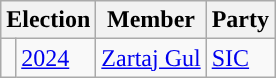<table class="wikitable">
<tr>
<th colspan="2">Election</th>
<th>Member</th>
<th>Party</th>
</tr>
<tr>
<td style="background-color: "></td>
<td><a href='#'>2024</a></td>
<td><a href='#'>Zartaj Gul</a></td>
<td><a href='#'>SIC</a></td>
</tr>
</table>
